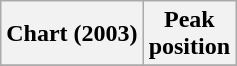<table class="wikitable">
<tr>
<th>Chart (2003)</th>
<th>Peak<br>position</th>
</tr>
<tr>
</tr>
</table>
